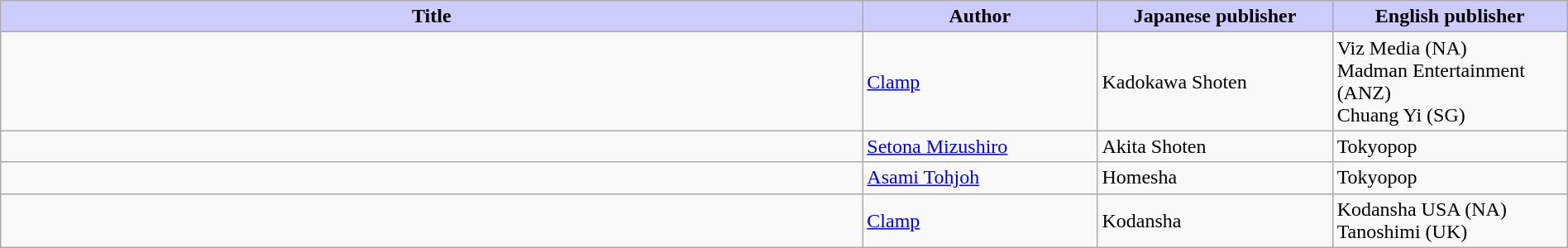<table class="wikitable" style="width: 100%;">
<tr>
<th style="background: #ccf;">Title</th>
<th style="background: #ccf; width: 15%;">Author</th>
<th style="background: #ccf; width: 15%;">Japanese publisher</th>
<th style="background: #ccf; width: 15%;">English publisher</th>
</tr>
<tr>
<td></td>
<td><a href='#'>Clamp</a></td>
<td>Kadokawa Shoten</td>
<td>Viz Media (NA) <br> Madman Entertainment (ANZ) <br> Chuang Yi (SG)</td>
</tr>
<tr>
<td></td>
<td><a href='#'>Setona Mizushiro</a></td>
<td>Akita Shoten</td>
<td>Tokyopop</td>
</tr>
<tr>
<td></td>
<td><a href='#'>Asami Tohjoh</a></td>
<td>Homesha</td>
<td>Tokyopop</td>
</tr>
<tr>
<td></td>
<td><a href='#'>Clamp</a></td>
<td>Kodansha</td>
<td>Kodansha USA (NA) <br> Tanoshimi (UK)</td>
</tr>
</table>
